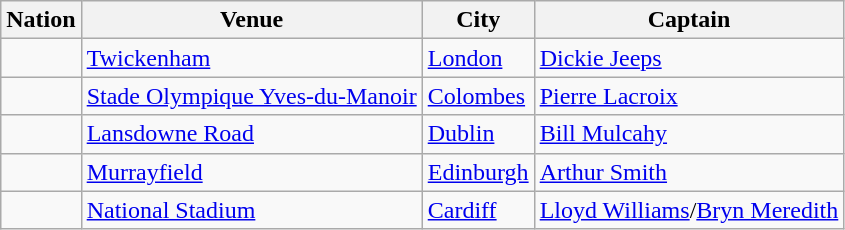<table class="wikitable">
<tr>
<th><strong>Nation</strong></th>
<th><strong>Venue</strong></th>
<th><strong>City</strong></th>
<th><strong>Captain</strong></th>
</tr>
<tr>
<td></td>
<td><a href='#'>Twickenham</a></td>
<td><a href='#'>London</a></td>
<td><a href='#'>Dickie Jeeps</a></td>
</tr>
<tr>
<td></td>
<td><a href='#'>Stade Olympique Yves-du-Manoir</a></td>
<td><a href='#'>Colombes</a></td>
<td><a href='#'>Pierre Lacroix</a></td>
</tr>
<tr>
<td></td>
<td><a href='#'>Lansdowne Road</a></td>
<td><a href='#'>Dublin</a></td>
<td><a href='#'>Bill Mulcahy</a></td>
</tr>
<tr>
<td></td>
<td><a href='#'>Murrayfield</a></td>
<td><a href='#'>Edinburgh</a></td>
<td><a href='#'>Arthur Smith</a></td>
</tr>
<tr>
<td></td>
<td><a href='#'>National Stadium</a></td>
<td><a href='#'>Cardiff</a></td>
<td><a href='#'>Lloyd Williams</a>/<a href='#'>Bryn Meredith</a></td>
</tr>
</table>
